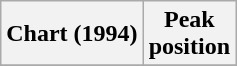<table class="wikitable sortable plainrowheaders" style="text-align:center">
<tr>
<th scope="col">Chart (1994)</th>
<th scope="col">Peak<br>position</th>
</tr>
<tr>
</tr>
</table>
